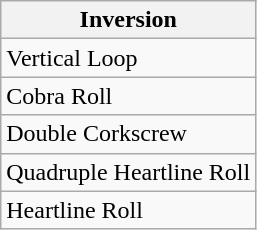<table class="wikitable">
<tr>
<th>Inversion</th>
</tr>
<tr>
<td>Vertical Loop</td>
</tr>
<tr>
<td>Cobra Roll</td>
</tr>
<tr>
<td>Double Corkscrew</td>
</tr>
<tr>
<td>Quadruple Heartline Roll</td>
</tr>
<tr>
<td>Heartline Roll</td>
</tr>
</table>
